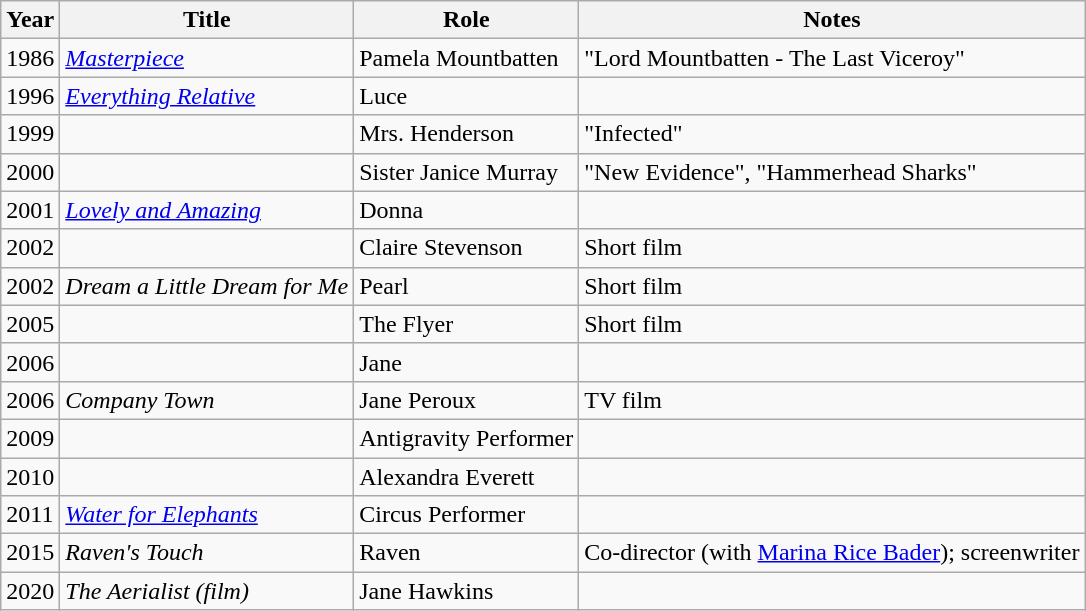<table class="wikitable sortable">
<tr>
<th>Year</th>
<th>Title</th>
<th>Role</th>
<th class="unsortable">Notes</th>
</tr>
<tr>
<td>1986</td>
<td><em><a href='#'>Masterpiece</a></em></td>
<td>Pamela Mountbatten</td>
<td>"Lord Mountbatten - The Last Viceroy"</td>
</tr>
<tr>
<td>1996</td>
<td><em><a href='#'>Everything Relative</a></em></td>
<td>Luce</td>
<td></td>
</tr>
<tr>
<td>1999</td>
<td><em></em></td>
<td>Mrs. Henderson</td>
<td>"Infected"</td>
</tr>
<tr>
<td>2000</td>
<td><em></em></td>
<td>Sister Janice Murray</td>
<td>"New Evidence", "Hammerhead Sharks"</td>
</tr>
<tr>
<td>2001</td>
<td><em><a href='#'>Lovely and Amazing</a></em></td>
<td>Donna</td>
<td></td>
</tr>
<tr>
<td>2002</td>
<td><em></em></td>
<td>Claire Stevenson</td>
<td>Short film</td>
</tr>
<tr>
<td>2002</td>
<td><em>Dream a Little Dream for Me</em></td>
<td>Pearl</td>
<td>Short film</td>
</tr>
<tr>
<td>2005</td>
<td><em></em></td>
<td>The Flyer</td>
<td>Short film</td>
</tr>
<tr>
<td>2006</td>
<td><em></em></td>
<td>Jane</td>
<td></td>
</tr>
<tr>
<td>2006</td>
<td><em>Company Town</em></td>
<td>Jane Peroux</td>
<td>TV film</td>
</tr>
<tr>
<td>2009</td>
<td><em></em></td>
<td>Antigravity Performer</td>
<td></td>
</tr>
<tr>
<td>2010</td>
<td><em></em></td>
<td>Alexandra Everett</td>
<td></td>
</tr>
<tr>
<td>2011</td>
<td><em><a href='#'>Water for Elephants</a></em></td>
<td>Circus Performer</td>
<td></td>
</tr>
<tr>
<td>2015</td>
<td><em>Raven's Touch</em></td>
<td>Raven</td>
<td>Co-director (with <a href='#'>Marina Rice Bader</a>); screenwriter</td>
</tr>
<tr>
<td>2020</td>
<td><em>The Aerialist (film)</em></td>
<td>Jane Hawkins</td>
<td></td>
</tr>
</table>
